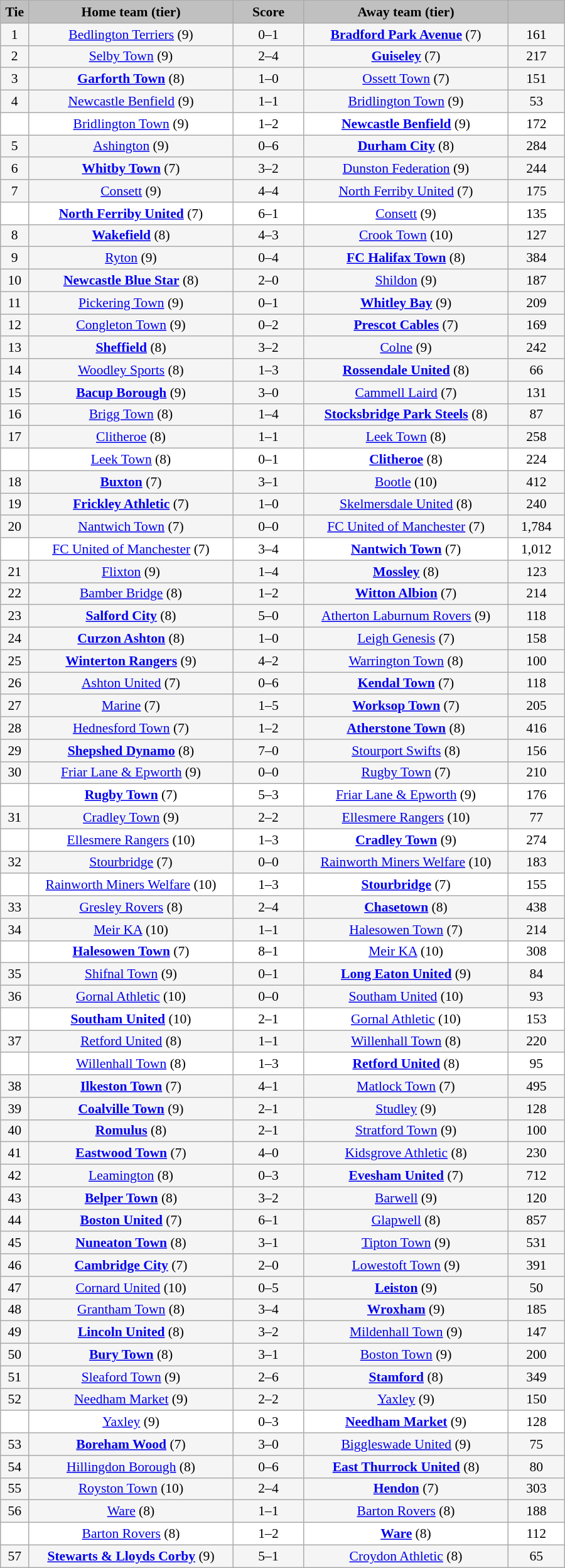<table class="wikitable" style="width: 600px; background:WhiteSmoke; text-align:center; font-size:90%">
<tr>
<td scope="col" style="width:  5.00%; background:silver;"><strong>Tie</strong></td>
<td scope="col" style="width: 36.25%; background:silver;"><strong>Home team (tier)</strong></td>
<td scope="col" style="width: 12.50%; background:silver;"><strong>Score</strong></td>
<td scope="col" style="width: 36.25%; background:silver;"><strong>Away team (tier)</strong></td>
<td scope="col" style="width: 10.00%; background:silver;"><strong></strong></td>
</tr>
<tr>
<td>1</td>
<td><a href='#'>Bedlington Terriers</a> (9)</td>
<td>0–1</td>
<td><strong><a href='#'>Bradford Park Avenue</a></strong> (7)</td>
<td>161</td>
</tr>
<tr>
<td>2</td>
<td><a href='#'>Selby Town</a> (9)</td>
<td>2–4</td>
<td><strong><a href='#'>Guiseley</a></strong> (7)</td>
<td>217</td>
</tr>
<tr>
<td>3</td>
<td><strong><a href='#'>Garforth Town</a></strong> (8)</td>
<td>1–0</td>
<td><a href='#'>Ossett Town</a> (7)</td>
<td>151</td>
</tr>
<tr>
<td>4</td>
<td><a href='#'>Newcastle Benfield</a> (9)</td>
<td>1–1</td>
<td><a href='#'>Bridlington Town</a> (9)</td>
<td>53</td>
</tr>
<tr style="background:white;">
<td><em></em></td>
<td><a href='#'>Bridlington Town</a> (9)</td>
<td>1–2</td>
<td><strong><a href='#'>Newcastle Benfield</a></strong> (9)</td>
<td>172</td>
</tr>
<tr>
<td>5</td>
<td><a href='#'>Ashington</a> (9)</td>
<td>0–6</td>
<td><strong><a href='#'>Durham City</a></strong> (8)</td>
<td>284</td>
</tr>
<tr>
<td>6</td>
<td><strong><a href='#'>Whitby Town</a></strong> (7)</td>
<td>3–2</td>
<td><a href='#'>Dunston Federation</a> (9)</td>
<td>244</td>
</tr>
<tr>
<td>7</td>
<td><a href='#'>Consett</a> (9)</td>
<td>4–4</td>
<td><a href='#'>North Ferriby United</a> (7)</td>
<td>175</td>
</tr>
<tr style="background:white;">
<td><em></em></td>
<td><strong><a href='#'>North Ferriby United</a></strong> (7)</td>
<td>6–1</td>
<td><a href='#'>Consett</a> (9)</td>
<td>135</td>
</tr>
<tr>
<td>8</td>
<td><strong><a href='#'>Wakefield</a></strong> (8)</td>
<td>4–3</td>
<td><a href='#'>Crook Town</a> (10)</td>
<td>127</td>
</tr>
<tr>
<td>9</td>
<td><a href='#'>Ryton</a> (9)</td>
<td>0–4</td>
<td><strong><a href='#'>FC Halifax Town</a></strong> (8)</td>
<td>384</td>
</tr>
<tr>
<td>10</td>
<td><strong><a href='#'>Newcastle Blue Star</a></strong> (8)</td>
<td>2–0</td>
<td><a href='#'>Shildon</a> (9)</td>
<td>187</td>
</tr>
<tr>
<td>11</td>
<td><a href='#'>Pickering Town</a> (9)</td>
<td>0–1</td>
<td><strong><a href='#'>Whitley Bay</a></strong> (9)</td>
<td>209</td>
</tr>
<tr>
<td>12</td>
<td><a href='#'>Congleton Town</a> (9)</td>
<td>0–2</td>
<td><strong><a href='#'>Prescot Cables</a></strong> (7)</td>
<td>169</td>
</tr>
<tr>
<td>13</td>
<td><strong><a href='#'>Sheffield</a></strong> (8)</td>
<td>3–2</td>
<td><a href='#'>Colne</a> (9)</td>
<td>242</td>
</tr>
<tr>
<td>14</td>
<td><a href='#'>Woodley Sports</a> (8)</td>
<td>1–3</td>
<td><strong><a href='#'>Rossendale United</a></strong> (8)</td>
<td>66</td>
</tr>
<tr>
<td>15</td>
<td><strong><a href='#'>Bacup Borough</a></strong> (9)</td>
<td>3–0</td>
<td><a href='#'>Cammell Laird</a> (7)</td>
<td>131</td>
</tr>
<tr>
<td>16</td>
<td><a href='#'>Brigg Town</a> (8)</td>
<td>1–4</td>
<td><strong><a href='#'>Stocksbridge Park Steels</a></strong> (8)</td>
<td>87</td>
</tr>
<tr>
<td>17</td>
<td><a href='#'>Clitheroe</a> (8)</td>
<td>1–1</td>
<td><a href='#'>Leek Town</a> (8)</td>
<td>258</td>
</tr>
<tr style="background:white;">
<td><em></em></td>
<td><a href='#'>Leek Town</a> (8)</td>
<td>0–1</td>
<td><strong><a href='#'>Clitheroe</a></strong> (8)</td>
<td>224</td>
</tr>
<tr>
<td>18</td>
<td><strong><a href='#'>Buxton</a></strong> (7)</td>
<td>3–1</td>
<td><a href='#'>Bootle</a> (10)</td>
<td>412</td>
</tr>
<tr>
<td>19</td>
<td><strong><a href='#'>Frickley Athletic</a></strong> (7)</td>
<td>1–0</td>
<td><a href='#'>Skelmersdale United</a> (8)</td>
<td>240</td>
</tr>
<tr>
<td>20</td>
<td><a href='#'>Nantwich Town</a> (7)</td>
<td>0–0</td>
<td><a href='#'>FC United of Manchester</a> (7)</td>
<td>1,784</td>
</tr>
<tr style="background:white;">
<td><em></em></td>
<td><a href='#'>FC United of Manchester</a> (7)</td>
<td>3–4</td>
<td><strong><a href='#'>Nantwich Town</a></strong> (7)</td>
<td>1,012</td>
</tr>
<tr>
<td>21</td>
<td><a href='#'>Flixton</a> (9)</td>
<td>1–4</td>
<td><strong><a href='#'>Mossley</a></strong> (8)</td>
<td>123</td>
</tr>
<tr>
<td>22</td>
<td><a href='#'>Bamber Bridge</a> (8)</td>
<td>1–2</td>
<td><strong><a href='#'>Witton Albion</a></strong> (7)</td>
<td>214</td>
</tr>
<tr>
<td>23</td>
<td><strong><a href='#'>Salford City</a></strong> (8)</td>
<td>5–0</td>
<td><a href='#'>Atherton Laburnum Rovers</a> (9)</td>
<td>118</td>
</tr>
<tr>
<td>24</td>
<td><strong><a href='#'>Curzon Ashton</a></strong> (8)</td>
<td>1–0</td>
<td><a href='#'>Leigh Genesis</a> (7)</td>
<td>158</td>
</tr>
<tr>
<td>25</td>
<td><strong><a href='#'>Winterton Rangers</a></strong> (9)</td>
<td>4–2</td>
<td><a href='#'>Warrington Town</a> (8)</td>
<td>100</td>
</tr>
<tr>
<td>26</td>
<td><a href='#'>Ashton United</a> (7)</td>
<td>0–6</td>
<td><strong><a href='#'>Kendal Town</a></strong> (7)</td>
<td>118</td>
</tr>
<tr>
<td>27</td>
<td><a href='#'>Marine</a> (7)</td>
<td>1–5</td>
<td><strong><a href='#'>Worksop Town</a></strong> (7)</td>
<td>205</td>
</tr>
<tr>
<td>28</td>
<td><a href='#'>Hednesford Town</a> (7)</td>
<td>1–2</td>
<td><strong><a href='#'>Atherstone Town</a></strong> (8)</td>
<td>416</td>
</tr>
<tr>
<td>29</td>
<td><strong><a href='#'>Shepshed Dynamo</a></strong> (8)</td>
<td>7–0</td>
<td><a href='#'>Stourport Swifts</a> (8)</td>
<td>156</td>
</tr>
<tr>
<td>30</td>
<td><a href='#'>Friar Lane & Epworth</a> (9)</td>
<td>0–0</td>
<td><a href='#'>Rugby Town</a> (7)</td>
<td>210</td>
</tr>
<tr style="background:white;">
<td><em></em></td>
<td><strong><a href='#'>Rugby Town</a></strong> (7)</td>
<td>5–3</td>
<td><a href='#'>Friar Lane & Epworth</a> (9)</td>
<td>176</td>
</tr>
<tr>
<td>31</td>
<td><a href='#'>Cradley Town</a> (9)</td>
<td>2–2</td>
<td><a href='#'>Ellesmere Rangers</a> (10)</td>
<td>77</td>
</tr>
<tr style="background:white;">
<td><em></em></td>
<td><a href='#'>Ellesmere Rangers</a> (10)</td>
<td>1–3</td>
<td><strong><a href='#'>Cradley Town</a></strong> (9)</td>
<td>274</td>
</tr>
<tr>
<td>32</td>
<td><a href='#'>Stourbridge</a> (7)</td>
<td>0–0</td>
<td><a href='#'>Rainworth Miners Welfare</a> (10)</td>
<td>183</td>
</tr>
<tr style="background:white;">
<td><em></em></td>
<td><a href='#'>Rainworth Miners Welfare</a> (10)</td>
<td>1–3</td>
<td><strong><a href='#'>Stourbridge</a></strong> (7)</td>
<td>155</td>
</tr>
<tr>
<td>33</td>
<td><a href='#'>Gresley Rovers</a> (8)</td>
<td>2–4</td>
<td><strong><a href='#'>Chasetown</a></strong> (8)</td>
<td>438</td>
</tr>
<tr>
<td>34</td>
<td><a href='#'>Meir KA</a> (10)</td>
<td>1–1</td>
<td><a href='#'>Halesowen Town</a> (7)</td>
<td>214</td>
</tr>
<tr style="background:white;">
<td><em></em></td>
<td><strong><a href='#'>Halesowen Town</a></strong> (7)</td>
<td>8–1</td>
<td><a href='#'>Meir KA</a> (10)</td>
<td>308</td>
</tr>
<tr>
<td>35</td>
<td><a href='#'>Shifnal Town</a> (9)</td>
<td>0–1</td>
<td><strong><a href='#'>Long Eaton United</a></strong> (9)</td>
<td>84</td>
</tr>
<tr>
<td>36</td>
<td><a href='#'>Gornal Athletic</a> (10)</td>
<td>0–0</td>
<td><a href='#'>Southam United</a> (10)</td>
<td>93</td>
</tr>
<tr style="background:white;">
<td><em></em></td>
<td><strong><a href='#'>Southam United</a></strong> (10)</td>
<td>2–1</td>
<td><a href='#'>Gornal Athletic</a> (10)</td>
<td>153</td>
</tr>
<tr>
<td>37</td>
<td><a href='#'>Retford United</a> (8)</td>
<td>1–1</td>
<td><a href='#'>Willenhall Town</a> (8)</td>
<td>220</td>
</tr>
<tr style="background:white;">
<td><em></em></td>
<td><a href='#'>Willenhall Town</a> (8)</td>
<td>1–3</td>
<td><strong><a href='#'>Retford United</a></strong> (8)</td>
<td>95</td>
</tr>
<tr>
<td>38</td>
<td><strong><a href='#'>Ilkeston Town</a></strong> (7)</td>
<td>4–1</td>
<td><a href='#'>Matlock Town</a> (7)</td>
<td>495</td>
</tr>
<tr>
<td>39</td>
<td><strong><a href='#'>Coalville Town</a></strong> (9)</td>
<td>2–1</td>
<td><a href='#'>Studley</a> (9)</td>
<td>128</td>
</tr>
<tr>
<td>40</td>
<td><strong><a href='#'>Romulus</a></strong> (8)</td>
<td>2–1</td>
<td><a href='#'>Stratford Town</a> (9)</td>
<td>100</td>
</tr>
<tr>
<td>41</td>
<td><strong><a href='#'>Eastwood Town</a></strong> (7)</td>
<td>4–0</td>
<td><a href='#'>Kidsgrove Athletic</a> (8)</td>
<td>230</td>
</tr>
<tr>
<td>42</td>
<td><a href='#'>Leamington</a> (8)</td>
<td>0–3</td>
<td><strong><a href='#'>Evesham United</a></strong> (7)</td>
<td>712</td>
</tr>
<tr>
<td>43</td>
<td><strong><a href='#'>Belper Town</a></strong> (8)</td>
<td>3–2</td>
<td><a href='#'>Barwell</a> (9)</td>
<td>120</td>
</tr>
<tr>
<td>44</td>
<td><strong><a href='#'>Boston United</a></strong> (7)</td>
<td>6–1</td>
<td><a href='#'>Glapwell</a> (8)</td>
<td>857</td>
</tr>
<tr>
<td>45</td>
<td><strong><a href='#'>Nuneaton Town</a></strong> (8)</td>
<td>3–1</td>
<td><a href='#'>Tipton Town</a> (9)</td>
<td>531</td>
</tr>
<tr>
<td>46</td>
<td><strong><a href='#'>Cambridge City</a></strong> (7)</td>
<td>2–0</td>
<td><a href='#'>Lowestoft Town</a> (9)</td>
<td>391</td>
</tr>
<tr>
<td>47</td>
<td><a href='#'>Cornard United</a> (10)</td>
<td>0–5</td>
<td><strong><a href='#'>Leiston</a></strong> (9)</td>
<td>50</td>
</tr>
<tr>
<td>48</td>
<td><a href='#'>Grantham Town</a> (8)</td>
<td>3–4</td>
<td><strong><a href='#'>Wroxham</a></strong> (9)</td>
<td>185</td>
</tr>
<tr>
<td>49</td>
<td><strong><a href='#'>Lincoln United</a></strong> (8)</td>
<td>3–2</td>
<td><a href='#'>Mildenhall Town</a> (9)</td>
<td>147</td>
</tr>
<tr>
<td>50</td>
<td><strong><a href='#'>Bury Town</a></strong> (8)</td>
<td>3–1</td>
<td><a href='#'>Boston Town</a> (9)</td>
<td>200</td>
</tr>
<tr>
<td>51</td>
<td><a href='#'>Sleaford Town</a> (9)</td>
<td>2–6</td>
<td><strong><a href='#'>Stamford</a></strong> (8)</td>
<td>349</td>
</tr>
<tr>
<td>52</td>
<td><a href='#'>Needham Market</a> (9)</td>
<td>2–2</td>
<td><a href='#'>Yaxley</a> (9)</td>
<td>150</td>
</tr>
<tr style="background:white;">
<td><em></em></td>
<td><a href='#'>Yaxley</a> (9)</td>
<td>0–3</td>
<td><strong><a href='#'>Needham Market</a></strong> (9)</td>
<td>128</td>
</tr>
<tr>
<td>53</td>
<td><strong><a href='#'>Boreham Wood</a></strong> (7)</td>
<td>3–0</td>
<td><a href='#'>Biggleswade United</a> (9)</td>
<td>75</td>
</tr>
<tr>
<td>54</td>
<td><a href='#'>Hillingdon Borough</a> (8)</td>
<td>0–6</td>
<td><strong><a href='#'>East Thurrock United</a></strong> (8)</td>
<td>80</td>
</tr>
<tr>
<td>55</td>
<td><a href='#'>Royston Town</a> (10)</td>
<td>2–4</td>
<td><strong><a href='#'>Hendon</a></strong> (7)</td>
<td>303</td>
</tr>
<tr>
<td>56</td>
<td><a href='#'>Ware</a> (8)</td>
<td>1–1</td>
<td><a href='#'>Barton Rovers</a> (8)</td>
<td>188</td>
</tr>
<tr style="background:white;">
<td><em></em></td>
<td><a href='#'>Barton Rovers</a> (8)</td>
<td>1–2</td>
<td><strong><a href='#'>Ware</a></strong> (8)</td>
<td>112</td>
</tr>
<tr>
<td>57</td>
<td><strong><a href='#'>Stewarts & Lloyds Corby</a></strong> (9)</td>
<td>5–1</td>
<td><a href='#'>Croydon Athletic</a> (8)</td>
<td>65</td>
</tr>
</table>
